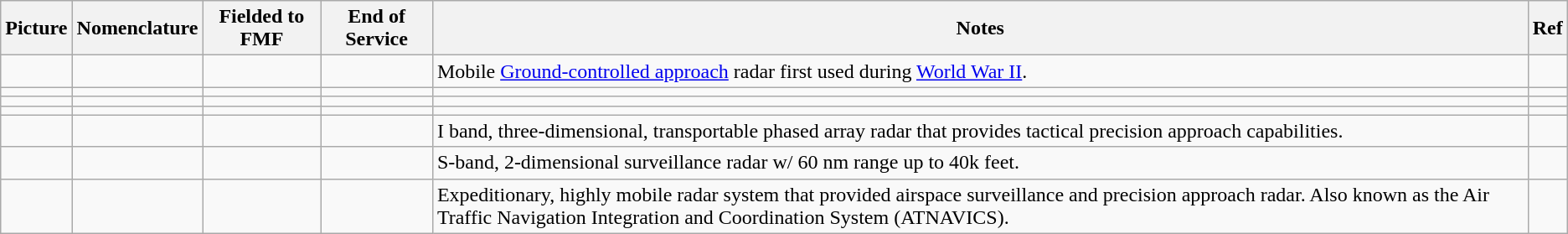<table class="wikitable sortable">
<tr>
<th class="unsortable">Picture</th>
<th class="unsortable">Nomenclature</th>
<th class="unsortable">Fielded to FMF</th>
<th class="unsortable">End of Service</th>
<th class="unsortable">Notes</th>
<th class="unsortable">Ref</th>
</tr>
<tr>
<td></td>
<td></td>
<td></td>
<td></td>
<td>Mobile <a href='#'>Ground-controlled approach</a> radar first used during <a href='#'>World War II</a>.</td>
<td></td>
</tr>
<tr>
<td></td>
<td></td>
<td></td>
<td></td>
<td></td>
<td></td>
</tr>
<tr>
<td></td>
<td></td>
<td></td>
<td></td>
<td></td>
<td></td>
</tr>
<tr>
<td></td>
<td></td>
<td></td>
<td></td>
<td></td>
<td></td>
</tr>
<tr>
<td></td>
<td></td>
<td></td>
<td></td>
<td>I band, three-dimensional, transportable phased array radar that provides tactical precision approach capabilities.</td>
<td></td>
</tr>
<tr>
<td></td>
<td></td>
<td></td>
<td></td>
<td>S-band, 2-dimensional surveillance radar w/ 60 nm range up to 40k feet.</td>
<td></td>
</tr>
<tr>
<td></td>
<td></td>
<td></td>
<td></td>
<td>Expeditionary, highly mobile radar system that provided airspace surveillance and precision approach radar. Also known as the Air Traffic Navigation Integration and Coordination System (ATNAVICS).</td>
<td></td>
</tr>
</table>
